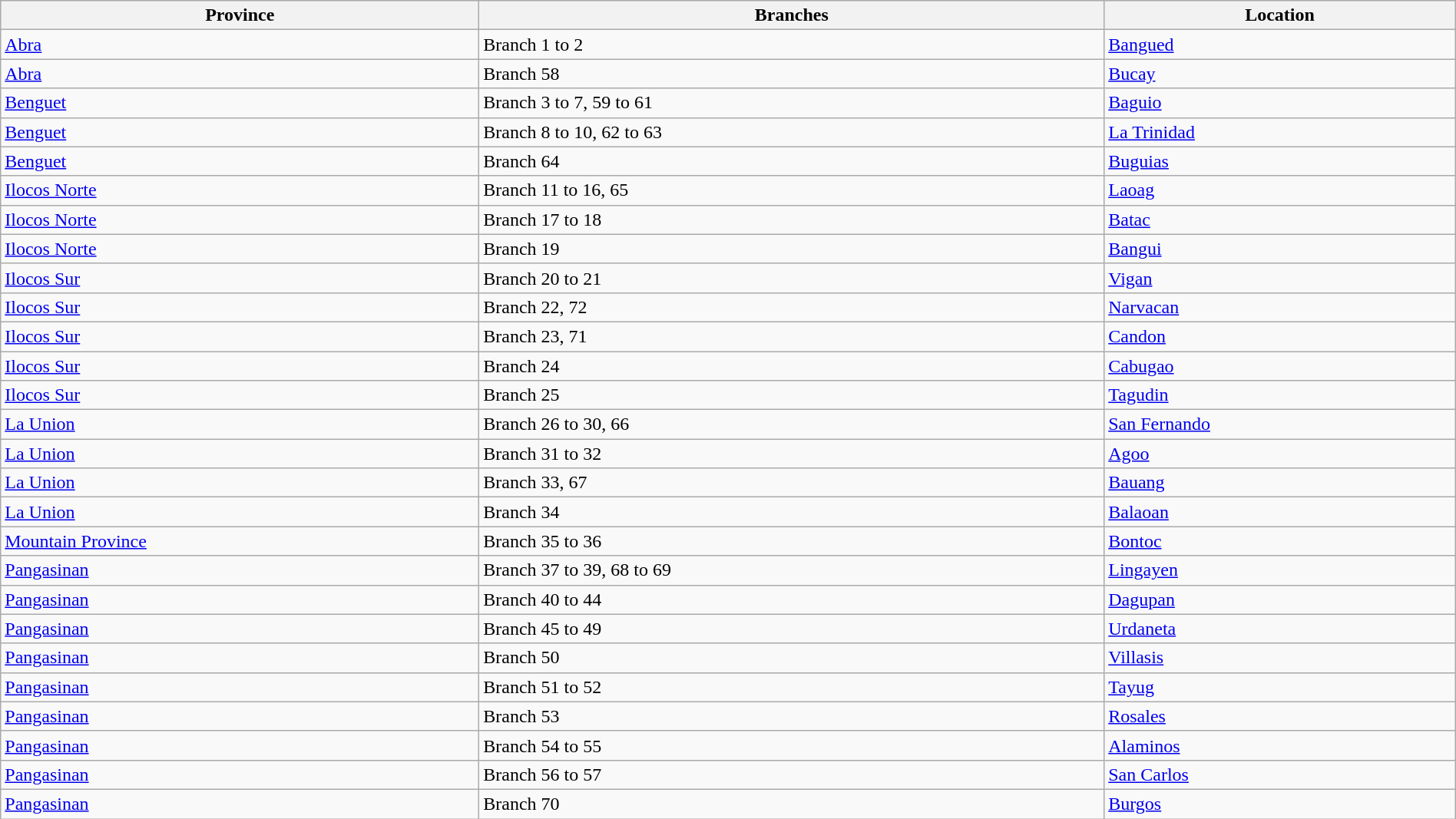<table class=wikitable width=100%>
<tr>
<th>Province</th>
<th>Branches</th>
<th>Location</th>
</tr>
<tr>
<td><a href='#'>Abra</a></td>
<td>Branch 1 to 2</td>
<td><a href='#'>Bangued</a></td>
</tr>
<tr>
<td><a href='#'>Abra</a></td>
<td>Branch 58</td>
<td><a href='#'>Bucay</a></td>
</tr>
<tr>
<td><a href='#'>Benguet</a></td>
<td>Branch 3 to 7, 59 to 61</td>
<td><a href='#'>Baguio</a></td>
</tr>
<tr>
<td><a href='#'>Benguet</a></td>
<td>Branch 8 to 10, 62 to 63</td>
<td><a href='#'>La Trinidad</a></td>
</tr>
<tr>
<td><a href='#'>Benguet</a></td>
<td>Branch 64</td>
<td><a href='#'>Buguias</a></td>
</tr>
<tr>
<td><a href='#'>Ilocos Norte</a></td>
<td>Branch 11 to 16, 65</td>
<td><a href='#'>Laoag</a></td>
</tr>
<tr>
<td><a href='#'>Ilocos Norte</a></td>
<td>Branch 17 to 18</td>
<td><a href='#'>Batac</a></td>
</tr>
<tr>
<td><a href='#'>Ilocos Norte</a></td>
<td>Branch 19</td>
<td><a href='#'>Bangui</a></td>
</tr>
<tr>
<td><a href='#'>Ilocos Sur</a></td>
<td>Branch 20 to 21</td>
<td><a href='#'>Vigan</a></td>
</tr>
<tr>
<td><a href='#'>Ilocos Sur</a></td>
<td>Branch 22, 72</td>
<td><a href='#'>Narvacan</a></td>
</tr>
<tr>
<td><a href='#'>Ilocos Sur</a></td>
<td>Branch 23, 71</td>
<td><a href='#'>Candon</a></td>
</tr>
<tr>
<td><a href='#'>Ilocos Sur</a></td>
<td>Branch 24</td>
<td><a href='#'>Cabugao</a></td>
</tr>
<tr>
<td><a href='#'>Ilocos Sur</a></td>
<td>Branch 25</td>
<td><a href='#'>Tagudin</a></td>
</tr>
<tr>
<td><a href='#'>La Union</a></td>
<td>Branch 26 to 30, 66</td>
<td><a href='#'>San Fernando</a></td>
</tr>
<tr>
<td><a href='#'>La Union</a></td>
<td>Branch 31 to 32</td>
<td><a href='#'>Agoo</a></td>
</tr>
<tr>
<td><a href='#'>La Union</a></td>
<td>Branch 33, 67</td>
<td><a href='#'>Bauang</a></td>
</tr>
<tr>
<td><a href='#'>La Union</a></td>
<td>Branch 34</td>
<td><a href='#'>Balaoan</a></td>
</tr>
<tr>
<td><a href='#'>Mountain Province</a></td>
<td>Branch 35 to 36</td>
<td><a href='#'>Bontoc</a></td>
</tr>
<tr>
<td><a href='#'>Pangasinan</a></td>
<td>Branch 37 to 39, 68 to 69</td>
<td><a href='#'>Lingayen</a></td>
</tr>
<tr>
<td><a href='#'>Pangasinan</a></td>
<td>Branch 40 to 44</td>
<td><a href='#'>Dagupan</a></td>
</tr>
<tr>
<td><a href='#'>Pangasinan</a></td>
<td>Branch 45 to 49</td>
<td><a href='#'>Urdaneta</a></td>
</tr>
<tr>
<td><a href='#'>Pangasinan</a></td>
<td>Branch 50</td>
<td><a href='#'>Villasis</a></td>
</tr>
<tr>
<td><a href='#'>Pangasinan</a></td>
<td>Branch 51 to 52</td>
<td><a href='#'>Tayug</a></td>
</tr>
<tr>
<td><a href='#'>Pangasinan</a></td>
<td>Branch 53</td>
<td><a href='#'>Rosales</a></td>
</tr>
<tr>
<td><a href='#'>Pangasinan</a></td>
<td>Branch 54 to 55</td>
<td><a href='#'>Alaminos</a></td>
</tr>
<tr>
<td><a href='#'>Pangasinan</a></td>
<td>Branch 56 to 57</td>
<td><a href='#'>San Carlos</a></td>
</tr>
<tr>
<td><a href='#'>Pangasinan</a></td>
<td>Branch 70</td>
<td><a href='#'>Burgos</a></td>
</tr>
</table>
